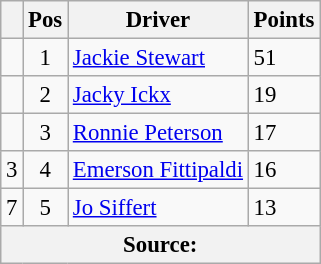<table class="wikitable" style="font-size: 95%;">
<tr>
<th></th>
<th>Pos</th>
<th>Driver</th>
<th>Points</th>
</tr>
<tr>
<td align="left"></td>
<td align="center">1</td>
<td> <a href='#'>Jackie Stewart</a></td>
<td align="left">51</td>
</tr>
<tr>
<td align="left"></td>
<td align="center">2</td>
<td> <a href='#'>Jacky Ickx</a></td>
<td align="left">19</td>
</tr>
<tr>
<td align="left"></td>
<td align="center">3</td>
<td> <a href='#'>Ronnie Peterson</a></td>
<td align="left">17</td>
</tr>
<tr>
<td align="left"> 3</td>
<td align="center">4</td>
<td> <a href='#'>Emerson Fittipaldi</a></td>
<td align="left">16</td>
</tr>
<tr>
<td align="left"> 7</td>
<td align="center">5</td>
<td> <a href='#'>Jo Siffert</a></td>
<td align="left">13</td>
</tr>
<tr>
<th colspan=4>Source:</th>
</tr>
</table>
